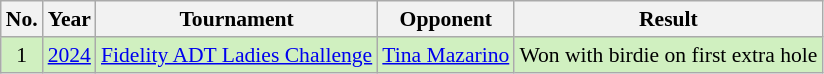<table class="wikitable" style="font-size:90%;">
<tr>
<th>No.</th>
<th>Year</th>
<th>Tournament</th>
<th>Opponent</th>
<th>Result</th>
</tr>
<tr style="background:#d0f0c0;">
<td align=center>1</td>
<td><a href='#'>2024</a></td>
<td><a href='#'>Fidelity ADT Ladies Challenge</a></td>
<td> <a href='#'>Tina Mazarino</a></td>
<td>Won with birdie on first extra hole</td>
</tr>
</table>
